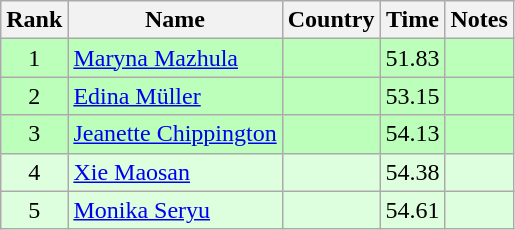<table class="wikitable" style="text-align:center">
<tr>
<th>Rank</th>
<th>Name</th>
<th>Country</th>
<th>Time</th>
<th>Notes</th>
</tr>
<tr bgcolor=bbffbb>
<td>1</td>
<td align="left"><a href='#'>Maryna Mazhula</a></td>
<td align="left"></td>
<td>51.83</td>
<td></td>
</tr>
<tr bgcolor=bbffbb>
<td>2</td>
<td align="left"><a href='#'>Edina Müller</a></td>
<td align="left"></td>
<td>53.15</td>
<td></td>
</tr>
<tr bgcolor=bbffbb>
<td>3</td>
<td align="left"><a href='#'>Jeanette Chippington</a></td>
<td align="left"></td>
<td>54.13</td>
<td></td>
</tr>
<tr bgcolor=ddffdd>
<td>4</td>
<td align="left"><a href='#'>Xie Maosan</a></td>
<td align="left"></td>
<td>54.38</td>
<td></td>
</tr>
<tr bgcolor=ddffdd>
<td>5</td>
<td align="left"><a href='#'>Monika Seryu</a></td>
<td align="left"></td>
<td>54.61</td>
<td></td>
</tr>
</table>
